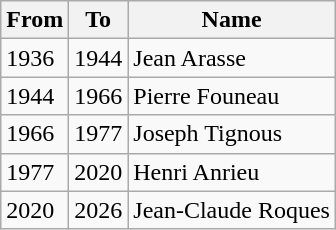<table class="wikitable">
<tr>
<th>From</th>
<th>To</th>
<th>Name</th>
</tr>
<tr>
<td>1936</td>
<td>1944</td>
<td>Jean Arasse</td>
</tr>
<tr>
<td>1944</td>
<td>1966</td>
<td>Pierre Founeau</td>
</tr>
<tr>
<td>1966</td>
<td>1977</td>
<td>Joseph Tignous</td>
</tr>
<tr>
<td>1977</td>
<td>2020</td>
<td>Henri Anrieu</td>
</tr>
<tr>
<td>2020</td>
<td>2026</td>
<td>Jean-Claude Roques</td>
</tr>
</table>
